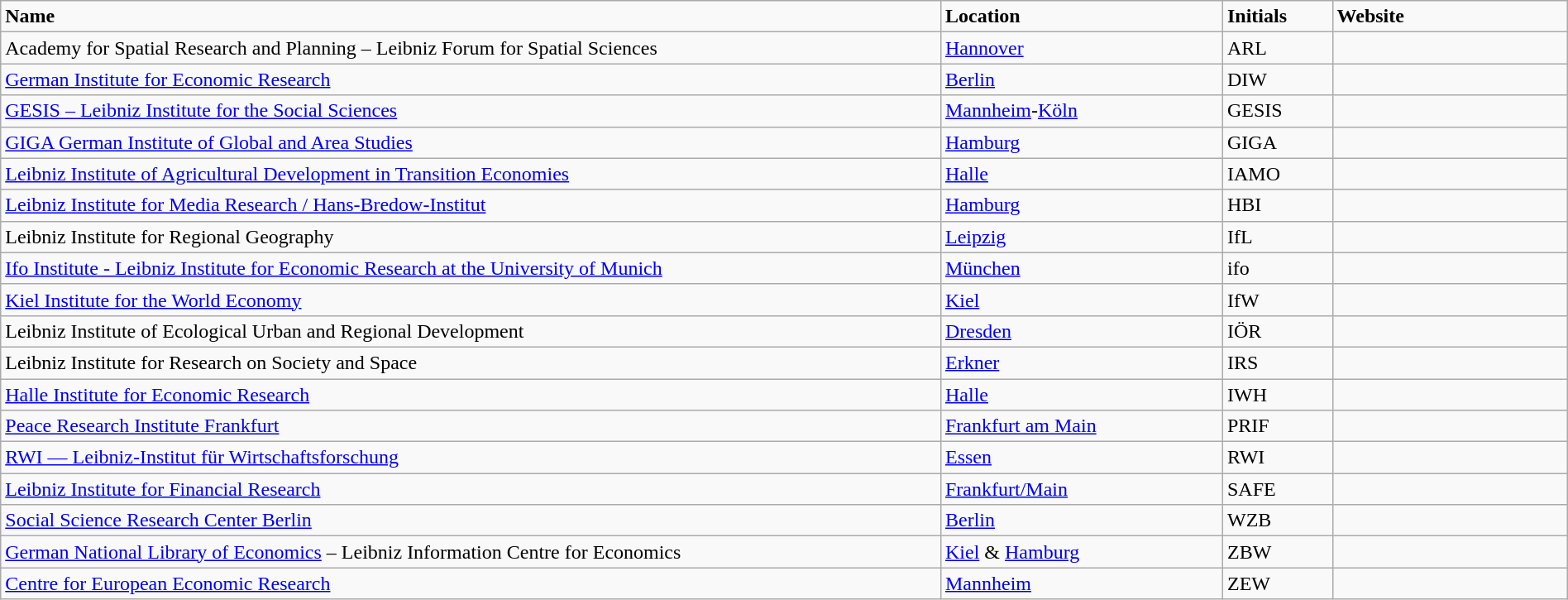<table class="wikitable" style="width:100%;">
<tr class="hintergrundfarbe8">
<td style="width:60%;"><strong>Name</strong></td>
<td style="width:18%;"><strong>Location</strong></td>
<td style="width:7%;"><strong>Initials</strong></td>
<td style="width:15%;"><strong>Website</strong></td>
</tr>
<tr>
<td>Academy for Spatial Research and Planning – Leibniz Forum for Spatial Sciences</td>
<td><a href='#'>Hannover</a></td>
<td>ARL</td>
<td></td>
</tr>
<tr>
<td><a href='#'>German Institute for Economic Research</a></td>
<td><a href='#'>Berlin</a></td>
<td>DIW</td>
<td></td>
</tr>
<tr>
<td><a href='#'>GESIS – Leibniz Institute for the Social Sciences</a></td>
<td><a href='#'>Mannheim</a>-<a href='#'>Köln</a></td>
<td>GESIS</td>
<td></td>
</tr>
<tr>
<td><a href='#'>GIGA German Institute of Global and Area Studies</a></td>
<td><a href='#'>Hamburg</a></td>
<td>GIGA</td>
<td></td>
</tr>
<tr>
<td><a href='#'>Leibniz Institute of Agricultural Development in Transition Economies</a></td>
<td><a href='#'>Halle</a></td>
<td>IAMO</td>
<td></td>
</tr>
<tr>
<td><a href='#'>Leibniz Institute for Media Research / Hans-Bredow-Institut</a></td>
<td><a href='#'>Hamburg</a></td>
<td>HBI</td>
<td></td>
</tr>
<tr>
<td>Leibniz Institute for Regional Geography</td>
<td><a href='#'>Leipzig</a></td>
<td>IfL</td>
<td></td>
</tr>
<tr>
<td><a href='#'>Ifo Institute - Leibniz Institute for Economic Research at the University of Munich</a></td>
<td><a href='#'>München</a></td>
<td>ifo</td>
<td></td>
</tr>
<tr>
<td><a href='#'>Kiel Institute for the World Economy</a></td>
<td><a href='#'>Kiel</a></td>
<td>IfW</td>
<td></td>
</tr>
<tr>
<td>Leibniz Institute of Ecological Urban and Regional Development</td>
<td><a href='#'>Dresden</a></td>
<td>IÖR</td>
<td></td>
</tr>
<tr>
<td>Leibniz Institute for Research on Society and Space</td>
<td><a href='#'>Erkner</a></td>
<td>IRS</td>
<td></td>
</tr>
<tr>
<td><a href='#'>Halle Institute for Economic Research</a></td>
<td><a href='#'>Halle</a></td>
<td>IWH</td>
<td></td>
</tr>
<tr>
<td><a href='#'>Peace Research Institute Frankfurt</a></td>
<td><a href='#'>Frankfurt am Main</a></td>
<td>PRIF</td>
<td></td>
</tr>
<tr>
<td><a href='#'>RWI — Leibniz-Institut für Wirtschaftsforschung</a></td>
<td><a href='#'>Essen</a></td>
<td>RWI</td>
<td></td>
</tr>
<tr>
<td><a href='#'>Leibniz Institute for Financial Research</a></td>
<td><a href='#'>Frankfurt/Main</a></td>
<td>SAFE</td>
<td></td>
</tr>
<tr>
<td><a href='#'>Social Science Research Center Berlin</a></td>
<td><a href='#'>Berlin</a></td>
<td>WZB</td>
<td></td>
</tr>
<tr>
<td><a href='#'>German National Library of Economics</a> – Leibniz Information Centre for Economics</td>
<td><a href='#'>Kiel</a> & <a href='#'>Hamburg</a></td>
<td>ZBW</td>
<td></td>
</tr>
<tr>
<td><a href='#'>Centre for European Economic Research</a></td>
<td><a href='#'>Mannheim</a></td>
<td>ZEW</td>
<td></td>
</tr>
</table>
